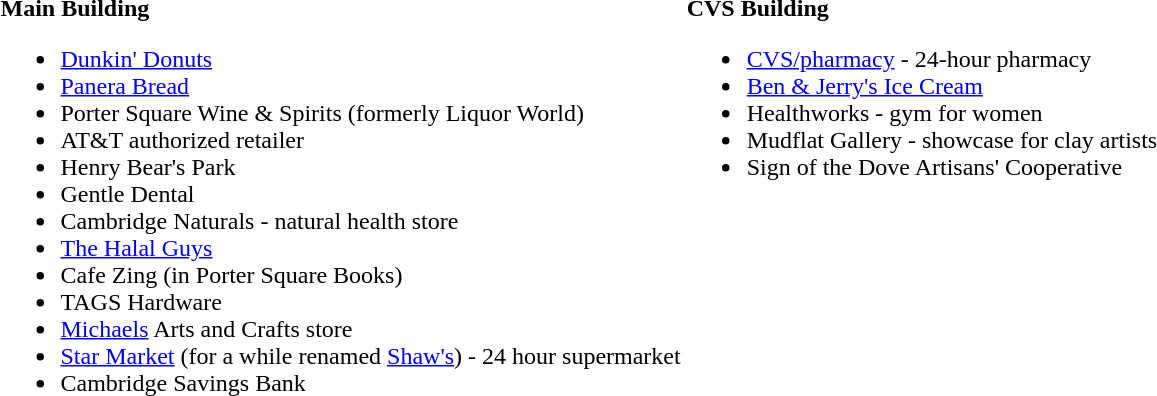<table>
<tr valign=top>
<td><br><strong>Main Building</strong><ul><li><a href='#'>Dunkin' Donuts</a></li><li><a href='#'>Panera Bread</a></li><li>Porter Square Wine & Spirits (formerly Liquor World)</li><li>AT&T authorized retailer</li><li>Henry Bear's Park</li><li>Gentle Dental</li><li>Cambridge Naturals - natural health store</li><li><a href='#'>The Halal Guys</a></li><li>Cafe Zing (in Porter Square Books)</li><li>TAGS Hardware</li><li><a href='#'>Michaels</a> Arts and Crafts store</li><li><a href='#'>Star Market</a> (for a while renamed <a href='#'>Shaw's</a>) - 24 hour supermarket</li><li>Cambridge Savings Bank</li></ul></td>
<td><br><strong>CVS Building</strong><ul><li><a href='#'>CVS/pharmacy</a> - 24-hour pharmacy</li><li><a href='#'>Ben & Jerry's Ice Cream</a></li><li>Healthworks - gym for women</li><li>Mudflat Gallery - showcase for clay artists</li><li>Sign of the Dove Artisans' Cooperative</li></ul></td>
</tr>
</table>
